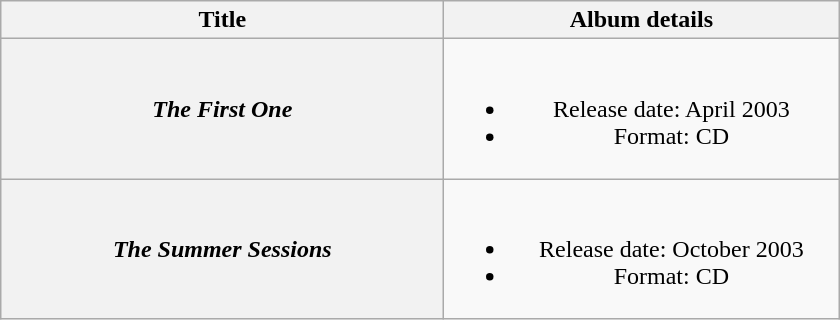<table class="wikitable plainrowheaders" style="text-align:center;">
<tr>
<th scope="col" style="width:18em;">Title</th>
<th scope="col" style="width:16em;">Album details</th>
</tr>
<tr>
<th scope="row"><em>The First One</em></th>
<td><br><ul><li>Release date: April 2003</li><li>Format: CD</li></ul></td>
</tr>
<tr>
<th scope="row"><em>The Summer Sessions</em></th>
<td><br><ul><li>Release date: October 2003</li><li>Format: CD</li></ul></td>
</tr>
</table>
